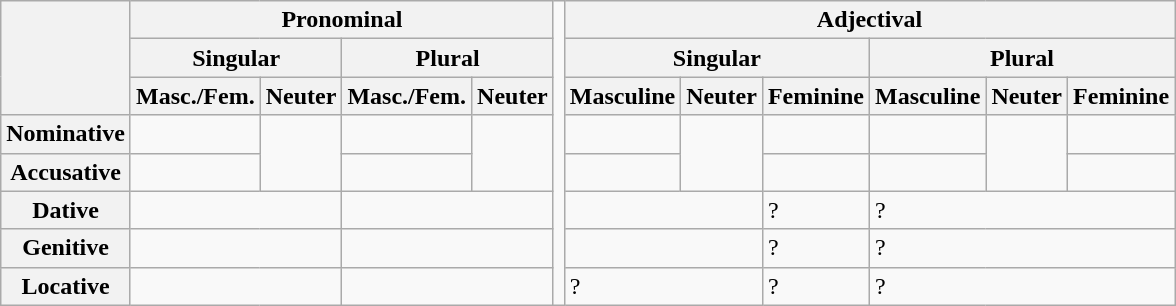<table class="wikitable">
<tr>
<th rowspan="3"></th>
<th colspan="4">Pronominal</th>
<td rowspan=8></td>
<th colspan="6">Adjectival</th>
</tr>
<tr>
<th colspan="2">Singular</th>
<th colspan="2">Plural</th>
<th colspan="3">Singular</th>
<th colspan="3">Plural</th>
</tr>
<tr>
<th>Masc./Fem.</th>
<th>Neuter</th>
<th>Masc./Fem.</th>
<th>Neuter</th>
<th>Masculine</th>
<th>Neuter</th>
<th>Feminine</th>
<th>Masculine</th>
<th>Neuter</th>
<th>Feminine</th>
</tr>
<tr>
<th>Nominative</th>
<td></td>
<td rowspan=2></td>
<td></td>
<td rowspan=2></td>
<td></td>
<td rowspan=2></td>
<td></td>
<td></td>
<td rowspan=2></td>
<td></td>
</tr>
<tr>
<th>Accusative</th>
<td></td>
<td></td>
<td></td>
<td></td>
<td></td>
<td></td>
</tr>
<tr>
<th>Dative</th>
<td colspan=2></td>
<td colspan=2></td>
<td colspan=2></td>
<td>?</td>
<td colspan=3>?</td>
</tr>
<tr>
<th>Genitive</th>
<td colspan=2></td>
<td colspan=2></td>
<td colspan=2></td>
<td>?</td>
<td colspan=3>?</td>
</tr>
<tr>
<th>Locative</th>
<td colspan=2></td>
<td colspan=2></td>
<td colspan=2>?</td>
<td>?</td>
<td colspan=3>?</td>
</tr>
</table>
